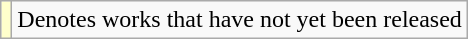<table class="wikitable">
<tr>
<td style="background:#FFFFCC;"></td>
<td>Denotes works that have not yet been released</td>
</tr>
</table>
